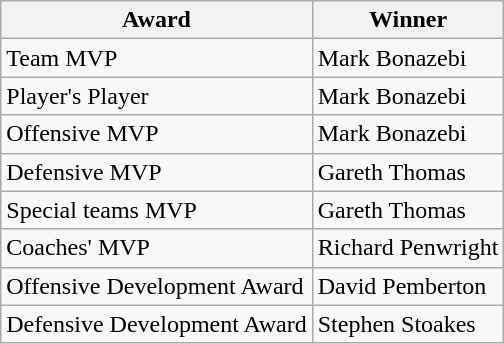<table class="wikitable">
<tr>
<th>Award</th>
<th>Winner</th>
</tr>
<tr>
<td>Team MVP</td>
<td>Mark Bonazebi</td>
</tr>
<tr>
<td>Player's Player</td>
<td>Mark Bonazebi</td>
</tr>
<tr>
<td>Offensive MVP</td>
<td>Mark Bonazebi</td>
</tr>
<tr>
<td>Defensive MVP</td>
<td>Gareth Thomas</td>
</tr>
<tr>
<td>Special teams MVP</td>
<td>Gareth Thomas</td>
</tr>
<tr>
<td>Coaches' MVP</td>
<td>Richard Penwright</td>
</tr>
<tr>
<td>Offensive Development Award</td>
<td>David Pemberton</td>
</tr>
<tr>
<td>Defensive Development Award</td>
<td>Stephen Stoakes</td>
</tr>
</table>
